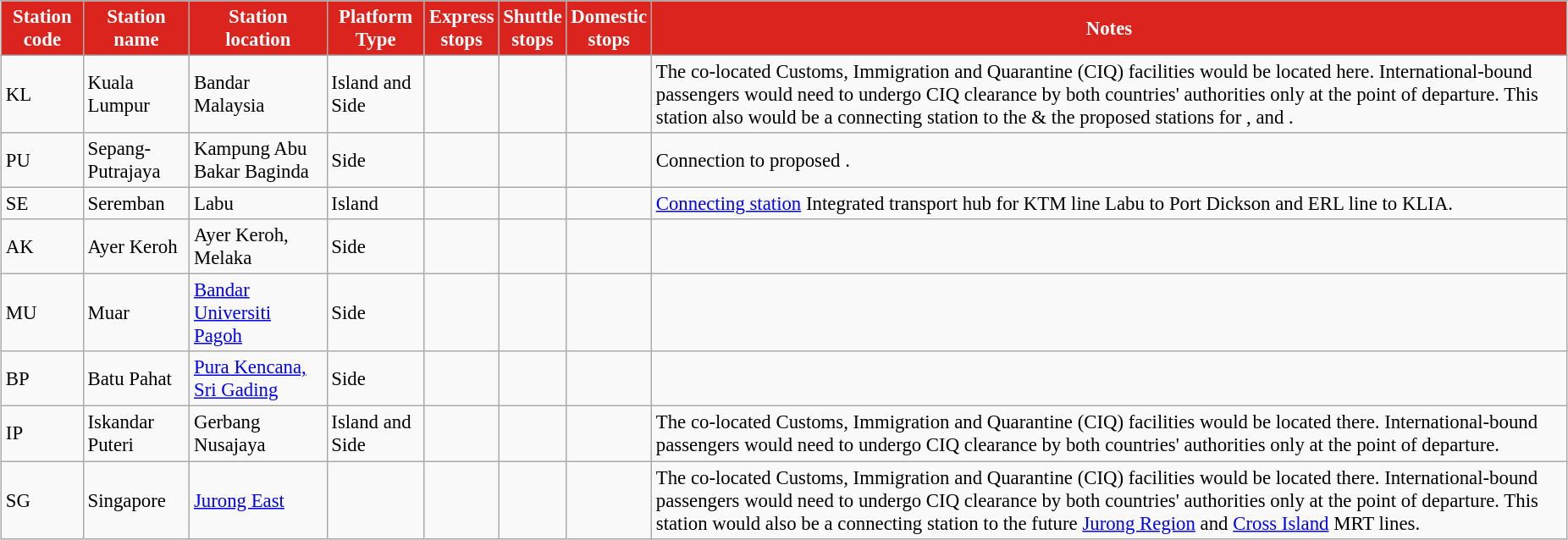<table class="wikitable sortable" style="margin-left:1em; margin-bottom:1em; color:black; font-size:95%;">
<tr style="background:#dc241f; text-align:center; color:white;">
<td><strong>Station code</strong></td>
<td><strong>Station name</strong></td>
<td><strong>Station location</strong></td>
<td><strong>Platform Type</strong></td>
<td><strong>Express</strong><br><strong>stops</strong></td>
<td><strong>Shuttle</strong> <br><strong>stops</strong></td>
<td><strong>Domestic</strong><br><strong>stops</strong></td>
<td><strong>Notes</strong></td>
</tr>
<tr>
<td>KL</td>
<td>Kuala Lumpur</td>
<td>Bandar Malaysia</td>
<td>Island and Side</td>
<td></td>
<td></td>
<td></td>
<td>The co-located Customs, Immigration and Quarantine (CIQ) facilities would be located here. International-bound passengers would need to undergo CIQ clearance by both countries' authorities only at the point of departure. This station also would be a connecting station to the  & the proposed stations for ,  and .</td>
</tr>
<tr>
<td>PU</td>
<td>Sepang-Putrajaya</td>
<td>Kampung Abu Bakar Baginda</td>
<td>Side</td>
<td></td>
<td></td>
<td></td>
<td>Connection to proposed .</td>
</tr>
<tr>
<td>SE</td>
<td>Seremban</td>
<td>Labu</td>
<td>Island</td>
<td></td>
<td></td>
<td></td>
<td><a href='#'>Connecting station</a> Integrated transport hub for KTM line Labu to Port Dickson and ERL line to KLIA.</td>
</tr>
<tr>
<td>AK</td>
<td>Ayer Keroh</td>
<td>Ayer Keroh, Melaka</td>
<td>Side</td>
<td></td>
<td></td>
<td></td>
<td></td>
</tr>
<tr>
<td>MU</td>
<td>Muar</td>
<td><a href='#'>Bandar Universiti Pagoh</a></td>
<td>Side</td>
<td></td>
<td></td>
<td></td>
<td></td>
</tr>
<tr>
<td>BP</td>
<td>Batu Pahat</td>
<td><a href='#'>Pura Kencana, Sri Gading</a></td>
<td>Side</td>
<td></td>
<td></td>
<td></td>
<td></td>
</tr>
<tr>
<td>IP</td>
<td>Iskandar Puteri</td>
<td>Gerbang Nusajaya</td>
<td>Island and Side</td>
<td></td>
<td></td>
<td></td>
<td>The co-located Customs, Immigration and Quarantine (CIQ) facilities would be located there. International-bound passengers would need to undergo CIQ clearance by both countries' authorities only at the point of departure.</td>
</tr>
<tr>
<td>SG</td>
<td>Singapore</td>
<td><a href='#'>Jurong East</a></td>
<td></td>
<td></td>
<td></td>
<td></td>
<td>The co-located Customs, Immigration and Quarantine (CIQ) facilities would be located there.  International-bound passengers would need to undergo CIQ clearance by both countries' authorities only at the point of departure. This station would also be a connecting station to  the future <a href='#'>Jurong Region</a> and <a href='#'>Cross Island</a> MRT lines.</td>
</tr>
</table>
